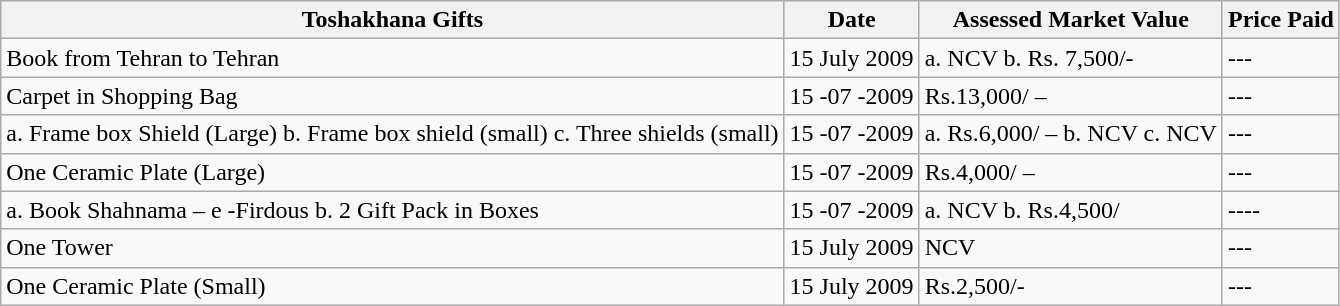<table class="wikitable">
<tr>
<th>Toshakhana Gifts</th>
<th>Date</th>
<th>Assessed Market Value</th>
<th>Price Paid</th>
</tr>
<tr>
<td>Book from Tehran to Tehran</td>
<td>15 July 2009</td>
<td>a. NCV b. Rs. 7,500/-</td>
<td>---</td>
</tr>
<tr>
<td>Carpet in Shopping Bag</td>
<td>15 -07 -2009</td>
<td>Rs.13,000/ –</td>
<td>---</td>
</tr>
<tr>
<td>a. Frame box Shield (Large) b. Frame box shield (small) c. Three shields (small)</td>
<td>15 -07 -2009</td>
<td>a. Rs.6,000/ – b. NCV c. NCV</td>
<td>---</td>
</tr>
<tr>
<td>One Ceramic Plate (Large)</td>
<td>15 -07 -2009</td>
<td>Rs.4,000/ –</td>
<td>---</td>
</tr>
<tr>
<td>a. Book Shahnama – e -Firdous b. 2 Gift Pack in Boxes</td>
<td>15 -07 -2009</td>
<td>a. NCV b. Rs.4,500/</td>
<td>----</td>
</tr>
<tr>
<td>One Tower</td>
<td>15 July 2009</td>
<td>NCV</td>
<td>---</td>
</tr>
<tr>
<td>One Ceramic Plate (Small)</td>
<td>15 July 2009</td>
<td>Rs.2,500/-</td>
<td>---</td>
</tr>
</table>
